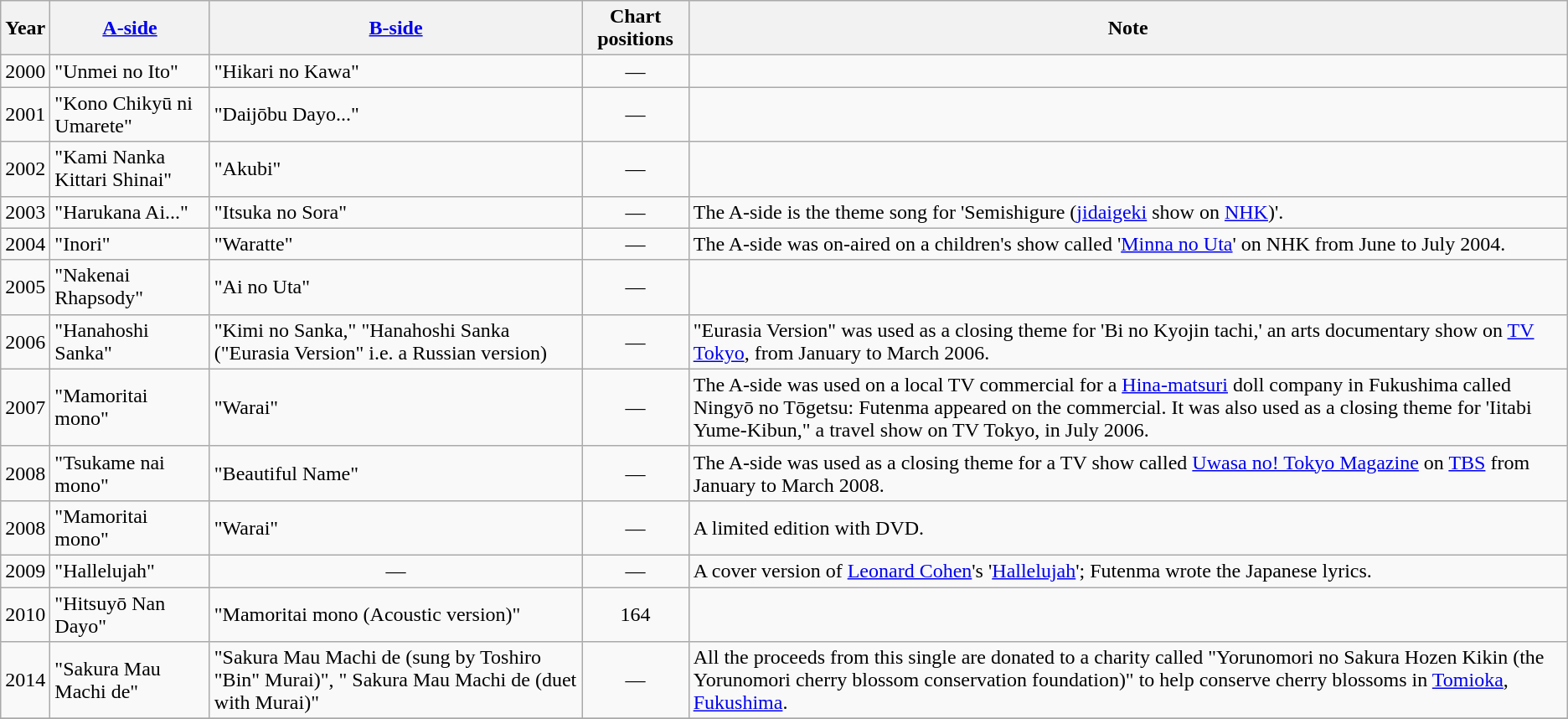<table class="wikitable sortable">
<tr>
<th>Year</th>
<th><a href='#'>A-side</a></th>
<th><a href='#'>B-side</a></th>
<th>Chart positions</th>
<th class="unsortable">Note</th>
</tr>
<tr>
<td>2000</td>
<td>"Unmei no Ito"</td>
<td>"Hikari no Kawa"</td>
<td style="text-align: center;">—</td>
<td></td>
</tr>
<tr>
<td>2001</td>
<td>"Kono Chikyū ni Umarete"</td>
<td>"Daijōbu Dayo..."</td>
<td style="text-align: center;">—</td>
<td></td>
</tr>
<tr>
<td>2002</td>
<td>"Kami Nanka Kittari Shinai"</td>
<td>"Akubi"</td>
<td style="text-align: center;">—</td>
<td></td>
</tr>
<tr>
<td>2003</td>
<td>"Harukana Ai..."</td>
<td>"Itsuka no Sora"</td>
<td style="text-align: center;">—</td>
<td>The A-side is the theme song for 'Semishigure (<a href='#'>jidaigeki</a> show on <a href='#'>NHK</a>)'.</td>
</tr>
<tr>
<td>2004</td>
<td>"Inori"</td>
<td>"Waratte"</td>
<td style="text-align: center;">—</td>
<td>The A-side was on-aired on a children's show called '<a href='#'>Minna no Uta</a>' on NHK from June to July 2004.</td>
</tr>
<tr>
<td>2005</td>
<td>"Nakenai Rhapsody"</td>
<td>"Ai no Uta"</td>
<td style="text-align: center;">—</td>
<td></td>
</tr>
<tr>
<td>2006</td>
<td>"Hanahoshi Sanka"</td>
<td>"Kimi no Sanka," "Hanahoshi Sanka ("Eurasia Version" i.e. a Russian version)</td>
<td style="text-align: center;">—</td>
<td>"Eurasia Version" was used as a closing theme for 'Bi no Kyojin tachi,' an arts documentary show on <a href='#'>TV Tokyo</a>, from January to March 2006.</td>
</tr>
<tr>
<td>2007</td>
<td>"Mamoritai mono"</td>
<td>"Warai"</td>
<td style="text-align: center;">—</td>
<td>The A-side was used on a local TV commercial for a <a href='#'>Hina-matsuri</a> doll company in Fukushima called Ningyō no Tōgetsu: Futenma appeared on the commercial. It was also used as a closing theme for 'Iitabi Yume-Kibun," a travel show on TV Tokyo, in July 2006.</td>
</tr>
<tr>
<td>2008</td>
<td>"Tsukame nai mono"</td>
<td>"Beautiful Name"</td>
<td style="text-align: center;">—</td>
<td>The A-side was used as a closing theme for a TV show called <a href='#'>Uwasa no! Tokyo Magazine</a> on <a href='#'>TBS</a> from January to March 2008.</td>
</tr>
<tr>
<td>2008</td>
<td>"Mamoritai mono"</td>
<td>"Warai"</td>
<td style="text-align: center;">—</td>
<td>A limited edition with DVD.</td>
</tr>
<tr>
<td>2009</td>
<td>"Hallelujah"</td>
<td style="text-align: center;">—</td>
<td style="text-align: center;">—</td>
<td>A cover version of <a href='#'>Leonard Cohen</a>'s '<a href='#'>Hallelujah</a>'; Futenma wrote the Japanese lyrics.</td>
</tr>
<tr>
<td>2010</td>
<td>"Hitsuyō Nan Dayo"</td>
<td>"Mamoritai mono (Acoustic version)"</td>
<td style="text-align: center;">164</td>
<td></td>
</tr>
<tr>
<td>2014</td>
<td>"Sakura Mau Machi de"</td>
<td>"Sakura Mau Machi de (sung by Toshiro "Bin" Murai)", " Sakura Mau Machi de (duet with Murai)"</td>
<td style="text-align: center;">—</td>
<td>All the proceeds from this single are donated to a charity called "Yorunomori no Sakura Hozen Kikin (the Yorunomori cherry blossom conservation foundation)" to help conserve cherry blossoms in <a href='#'>Tomioka</a>, <a href='#'>Fukushima</a>.</td>
</tr>
<tr>
</tr>
</table>
